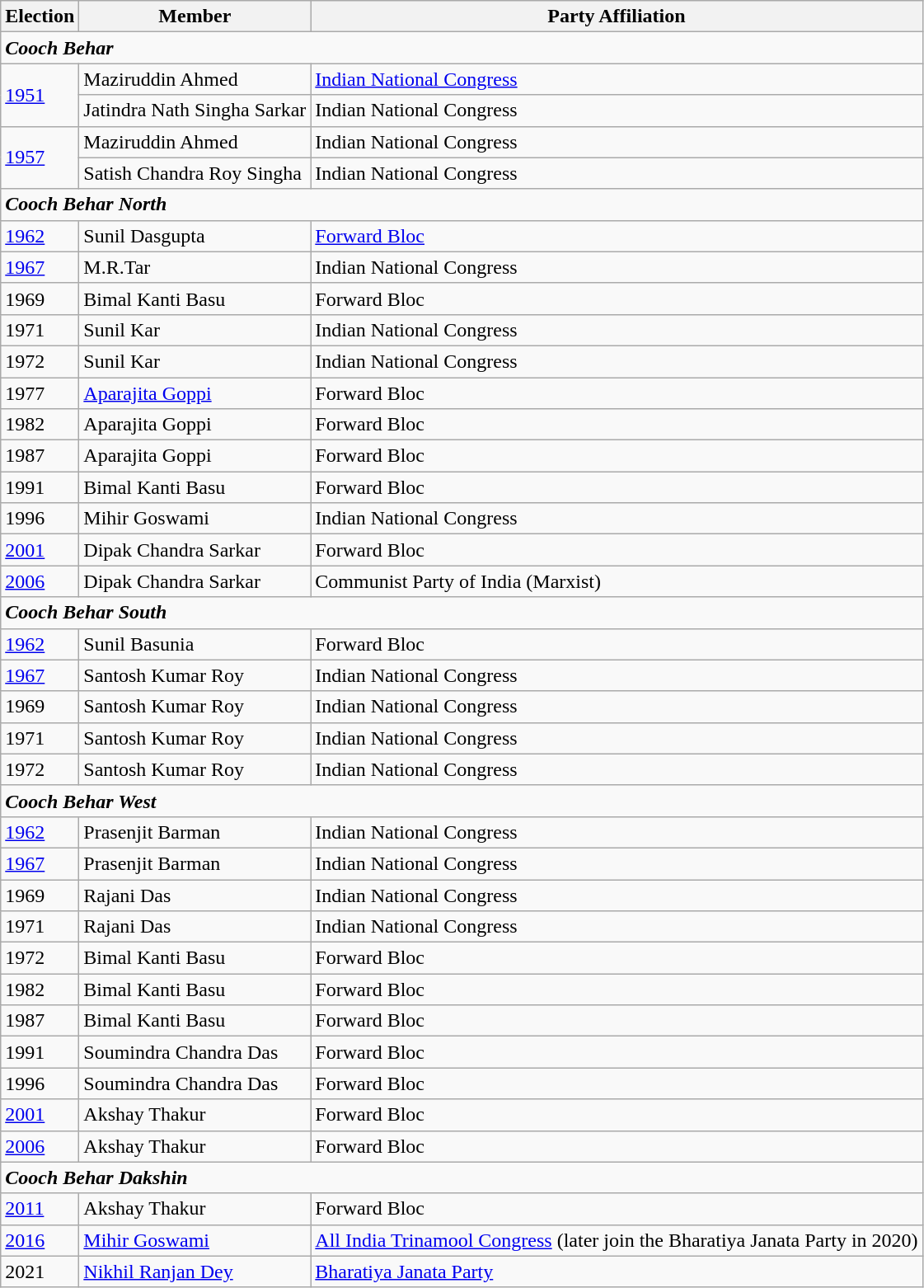<table class="wikitable sortable">
<tr>
<th>Election</th>
<th>Member</th>
<th>Party Affiliation</th>
</tr>
<tr>
<td colspan="3"><strong><em>Cooch Behar</em></strong></td>
</tr>
<tr>
<td rowspan="2"><a href='#'>1951</a></td>
<td>Maziruddin Ahmed</td>
<td><a href='#'>Indian National Congress</a></td>
</tr>
<tr>
<td>Jatindra Nath Singha Sarkar</td>
<td>Indian National Congress</td>
</tr>
<tr>
<td rowspan="2"><a href='#'>1957</a></td>
<td>Maziruddin Ahmed</td>
<td>Indian National Congress</td>
</tr>
<tr>
<td>Satish Chandra Roy Singha</td>
<td>Indian National Congress</td>
</tr>
<tr>
<td colspan="3"><strong><em>Cooch Behar North</em></strong></td>
</tr>
<tr>
<td><a href='#'>1962</a></td>
<td>Sunil Dasgupta</td>
<td><a href='#'>Forward Bloc</a></td>
</tr>
<tr>
<td><a href='#'>1967</a></td>
<td>M.R.Tar</td>
<td>Indian National Congress</td>
</tr>
<tr>
<td>1969</td>
<td>Bimal Kanti Basu</td>
<td>Forward Bloc</td>
</tr>
<tr>
<td>1971</td>
<td>Sunil Kar</td>
<td>Indian National Congress</td>
</tr>
<tr>
<td>1972</td>
<td>Sunil Kar</td>
<td>Indian National Congress</td>
</tr>
<tr>
<td>1977</td>
<td><a href='#'>Aparajita Goppi</a></td>
<td>Forward Bloc</td>
</tr>
<tr>
<td>1982</td>
<td>Aparajita Goppi</td>
<td>Forward Bloc</td>
</tr>
<tr>
<td>1987</td>
<td>Aparajita Goppi</td>
<td>Forward Bloc</td>
</tr>
<tr>
<td>1991</td>
<td>Bimal Kanti Basu</td>
<td>Forward Bloc</td>
</tr>
<tr>
<td>1996</td>
<td>Mihir Goswami</td>
<td>Indian National Congress</td>
</tr>
<tr>
<td><a href='#'>2001</a></td>
<td>Dipak Chandra Sarkar</td>
<td>Forward Bloc</td>
</tr>
<tr>
<td><a href='#'>2006</a></td>
<td>Dipak Chandra Sarkar</td>
<td>Communist Party of India (Marxist)</td>
</tr>
<tr>
<td colspan="3"><strong><em>Cooch Behar South</em></strong></td>
</tr>
<tr>
<td><a href='#'>1962</a></td>
<td>Sunil Basunia</td>
<td>Forward Bloc</td>
</tr>
<tr>
<td><a href='#'>1967</a></td>
<td>Santosh Kumar Roy</td>
<td>Indian National Congress</td>
</tr>
<tr>
<td>1969</td>
<td>Santosh Kumar Roy</td>
<td>Indian National Congress</td>
</tr>
<tr>
<td>1971</td>
<td>Santosh Kumar Roy</td>
<td>Indian National Congress</td>
</tr>
<tr>
<td>1972</td>
<td>Santosh Kumar Roy</td>
<td>Indian National Congress</td>
</tr>
<tr>
<td colspan="3"><strong><em>Cooch Behar West</em></strong></td>
</tr>
<tr>
<td><a href='#'>1962</a></td>
<td>Prasenjit Barman</td>
<td>Indian National Congress</td>
</tr>
<tr>
<td><a href='#'>1967</a></td>
<td>Prasenjit Barman</td>
<td>Indian National Congress</td>
</tr>
<tr>
<td>1969</td>
<td>Rajani Das</td>
<td>Indian National Congress</td>
</tr>
<tr>
<td>1971</td>
<td>Rajani Das</td>
<td>Indian National Congress</td>
</tr>
<tr>
<td>1972</td>
<td>Bimal Kanti Basu</td>
<td>Forward Bloc</td>
</tr>
<tr>
<td>1982</td>
<td>Bimal Kanti Basu</td>
<td>Forward Bloc</td>
</tr>
<tr>
<td>1987</td>
<td>Bimal Kanti Basu</td>
<td>Forward Bloc</td>
</tr>
<tr>
<td>1991</td>
<td>Soumindra Chandra Das</td>
<td>Forward Bloc</td>
</tr>
<tr>
<td>1996</td>
<td>Soumindra Chandra Das</td>
<td>Forward Bloc</td>
</tr>
<tr>
<td><a href='#'>2001</a></td>
<td>Akshay Thakur</td>
<td>Forward Bloc</td>
</tr>
<tr>
<td><a href='#'>2006</a></td>
<td>Akshay Thakur</td>
<td>Forward Bloc</td>
</tr>
<tr>
<td colspan="3"><strong><em>Cooch Behar Dakshin</em></strong></td>
</tr>
<tr>
<td><a href='#'>2011</a></td>
<td>Akshay Thakur</td>
<td>Forward Bloc</td>
</tr>
<tr>
<td><a href='#'>2016</a></td>
<td><a href='#'>Mihir Goswami</a></td>
<td><a href='#'>All India Trinamool Congress</a> (later join the Bharatiya Janata Party in 2020)</td>
</tr>
<tr>
<td>2021</td>
<td><a href='#'>Nikhil Ranjan Dey</a></td>
<td><a href='#'>Bharatiya Janata Party</a></td>
</tr>
</table>
